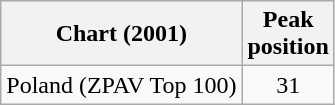<table class="wikitable sortable">
<tr>
<th>Chart (2001)</th>
<th>Peak<br>position</th>
</tr>
<tr>
<td>Poland (ZPAV Top 100)</td>
<td style="text-align:center;">31</td>
</tr>
</table>
